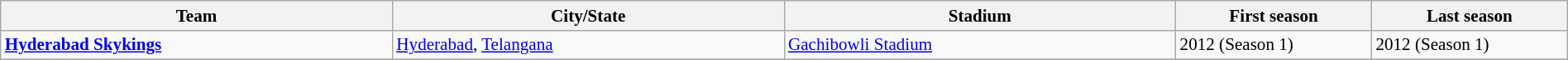<table class="wikitable plainrowheaders" style="width:100%; font-size:88%;">
<tr>
<th style="width:25%" scope="col">Team</th>
<th style="width:25%" scope="col">City/State</th>
<th style="width:25%" scope="col">Stadium</th>
<th style="width:12.5%" scope="col">First season</th>
<th style="width:12.5%" scope="col">Last season</th>
</tr>
<tr>
<td><strong><a href='#'>Hyderabad Skykings</a></strong></td>
<td> <a href='#'>Hyderabad</a>, <a href='#'>Telangana</a></td>
<td><a href='#'>Gachibowli Stadium</a></td>
<td>2012 (Season 1)</td>
<td>2012 (Season 1)</td>
</tr>
<tr>
</tr>
</table>
